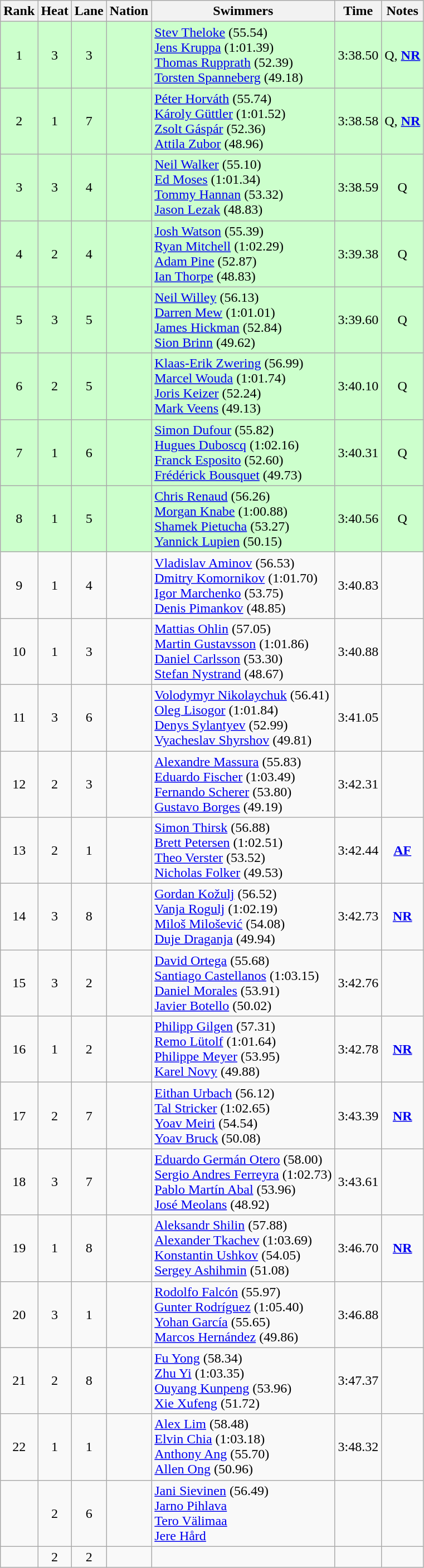<table class="wikitable sortable" style="text-align:center">
<tr>
<th>Rank</th>
<th>Heat</th>
<th>Lane</th>
<th>Nation</th>
<th>Swimmers</th>
<th>Time</th>
<th>Notes</th>
</tr>
<tr bgcolor=#ccffcc>
<td>1</td>
<td>3</td>
<td>3</td>
<td align=left></td>
<td align=left><a href='#'>Stev Theloke</a> (55.54)<br><a href='#'>Jens Kruppa</a> (1:01.39)<br><a href='#'>Thomas Rupprath</a> (52.39)<br><a href='#'>Torsten Spanneberg</a> (49.18)</td>
<td>3:38.50</td>
<td>Q, <strong><a href='#'>NR</a></strong></td>
</tr>
<tr bgcolor=#ccffcc>
<td>2</td>
<td>1</td>
<td>7</td>
<td align=left></td>
<td align=left><a href='#'>Péter Horváth</a> (55.74)<br><a href='#'>Károly Güttler</a> (1:01.52)<br><a href='#'>Zsolt Gáspár</a> (52.36)<br><a href='#'>Attila Zubor</a> (48.96)</td>
<td>3:38.58</td>
<td>Q, <strong><a href='#'>NR</a></strong></td>
</tr>
<tr bgcolor=#ccffcc>
<td>3</td>
<td>3</td>
<td>4</td>
<td align=left></td>
<td align=left><a href='#'>Neil Walker</a> (55.10)<br><a href='#'>Ed Moses</a> (1:01.34)<br><a href='#'>Tommy Hannan</a> (53.32)<br><a href='#'>Jason Lezak</a> (48.83)</td>
<td>3:38.59</td>
<td>Q</td>
</tr>
<tr bgcolor=#ccffcc>
<td>4</td>
<td>2</td>
<td>4</td>
<td align=left></td>
<td align=left><a href='#'>Josh Watson</a> (55.39)<br><a href='#'>Ryan Mitchell</a> (1:02.29)<br><a href='#'>Adam Pine</a> (52.87)<br><a href='#'>Ian Thorpe</a> (48.83)</td>
<td>3:39.38</td>
<td>Q</td>
</tr>
<tr bgcolor=#ccffcc>
<td>5</td>
<td>3</td>
<td>5</td>
<td align=left></td>
<td align=left><a href='#'>Neil Willey</a> (56.13)<br><a href='#'>Darren Mew</a> (1:01.01)<br><a href='#'>James Hickman</a> (52.84)<br><a href='#'>Sion Brinn</a> (49.62)</td>
<td>3:39.60</td>
<td>Q</td>
</tr>
<tr bgcolor=#ccffcc>
<td>6</td>
<td>2</td>
<td>5</td>
<td align=left></td>
<td align=left><a href='#'>Klaas-Erik Zwering</a> (56.99)<br><a href='#'>Marcel Wouda</a> (1:01.74)<br><a href='#'>Joris Keizer</a> (52.24)<br><a href='#'>Mark Veens</a> (49.13)</td>
<td>3:40.10</td>
<td>Q</td>
</tr>
<tr bgcolor=#ccffcc>
<td>7</td>
<td>1</td>
<td>6</td>
<td align=left></td>
<td align=left><a href='#'>Simon Dufour</a> (55.82)<br><a href='#'>Hugues Duboscq</a> (1:02.16)<br><a href='#'>Franck Esposito</a> (52.60)<br><a href='#'>Frédérick Bousquet</a> (49.73)</td>
<td>3:40.31</td>
<td>Q</td>
</tr>
<tr bgcolor=#ccffcc>
<td>8</td>
<td>1</td>
<td>5</td>
<td align=left></td>
<td align=left><a href='#'>Chris Renaud</a> (56.26)<br><a href='#'>Morgan Knabe</a> (1:00.88)<br><a href='#'>Shamek Pietucha</a> (53.27)<br><a href='#'>Yannick Lupien</a> (50.15)</td>
<td>3:40.56</td>
<td>Q</td>
</tr>
<tr>
<td>9</td>
<td>1</td>
<td>4</td>
<td align=left></td>
<td align=left><a href='#'>Vladislav Aminov</a> (56.53)<br><a href='#'>Dmitry Komornikov</a> (1:01.70)<br><a href='#'>Igor Marchenko</a> (53.75)<br><a href='#'>Denis Pimankov</a> (48.85)</td>
<td>3:40.83</td>
<td></td>
</tr>
<tr>
<td>10</td>
<td>1</td>
<td>3</td>
<td align=left></td>
<td align=left><a href='#'>Mattias Ohlin</a> (57.05)<br><a href='#'>Martin Gustavsson</a> (1:01.86)<br><a href='#'>Daniel Carlsson</a> (53.30)<br><a href='#'>Stefan Nystrand</a> (48.67)</td>
<td>3:40.88</td>
<td></td>
</tr>
<tr>
<td>11</td>
<td>3</td>
<td>6</td>
<td align=left></td>
<td align=left><a href='#'>Volodymyr Nikolaychuk</a> (56.41)<br><a href='#'>Oleg Lisogor</a> (1:01.84)<br><a href='#'>Denys Sylantyev</a> (52.99)<br><a href='#'>Vyacheslav Shyrshov</a> (49.81)</td>
<td>3:41.05</td>
<td></td>
</tr>
<tr>
<td>12</td>
<td>2</td>
<td>3</td>
<td align=left></td>
<td align=left><a href='#'>Alexandre Massura</a> (55.83)<br><a href='#'>Eduardo Fischer</a> (1:03.49)<br><a href='#'>Fernando Scherer</a> (53.80)<br><a href='#'>Gustavo Borges</a> (49.19)</td>
<td>3:42.31</td>
<td></td>
</tr>
<tr>
<td>13</td>
<td>2</td>
<td>1</td>
<td align=left></td>
<td align=left><a href='#'>Simon Thirsk</a> (56.88)<br><a href='#'>Brett Petersen</a> (1:02.51)<br><a href='#'>Theo Verster</a> (53.52)<br><a href='#'>Nicholas Folker</a> (49.53)</td>
<td>3:42.44</td>
<td><strong><a href='#'>AF</a></strong></td>
</tr>
<tr>
<td>14</td>
<td>3</td>
<td>8</td>
<td align=left></td>
<td align=left><a href='#'>Gordan Kožulj</a> (56.52)<br><a href='#'>Vanja Rogulj</a> (1:02.19)<br><a href='#'>Miloš Milošević</a> (54.08)<br><a href='#'>Duje Draganja</a> (49.94)</td>
<td>3:42.73</td>
<td><strong><a href='#'>NR</a></strong></td>
</tr>
<tr>
<td>15</td>
<td>3</td>
<td>2</td>
<td align=left></td>
<td align=left><a href='#'>David Ortega</a> (55.68)<br><a href='#'>Santiago Castellanos</a> (1:03.15)<br><a href='#'>Daniel Morales</a> (53.91)<br><a href='#'>Javier Botello</a> (50.02)</td>
<td>3:42.76</td>
<td></td>
</tr>
<tr>
<td>16</td>
<td>1</td>
<td>2</td>
<td align=left></td>
<td align=left><a href='#'>Philipp Gilgen</a> (57.31)<br><a href='#'>Remo Lütolf</a> (1:01.64)<br><a href='#'>Philippe Meyer</a> (53.95)<br><a href='#'>Karel Novy</a> (49.88)</td>
<td>3:42.78</td>
<td><strong><a href='#'>NR</a></strong></td>
</tr>
<tr>
<td>17</td>
<td>2</td>
<td>7</td>
<td align=left></td>
<td align=left><a href='#'>Eithan Urbach</a> (56.12)<br><a href='#'>Tal Stricker</a> (1:02.65)<br><a href='#'>Yoav Meiri</a> (54.54)<br><a href='#'>Yoav Bruck</a> (50.08)</td>
<td>3:43.39</td>
<td><strong><a href='#'>NR</a></strong></td>
</tr>
<tr>
<td>18</td>
<td>3</td>
<td>7</td>
<td align=left></td>
<td align=left><a href='#'>Eduardo Germán Otero</a> (58.00)<br><a href='#'>Sergio Andres Ferreyra</a> (1:02.73)<br><a href='#'>Pablo Martín Abal</a> (53.96)<br><a href='#'>José Meolans</a> (48.92)</td>
<td>3:43.61</td>
<td></td>
</tr>
<tr>
<td>19</td>
<td>1</td>
<td>8</td>
<td align=left></td>
<td align=left><a href='#'>Aleksandr Shilin</a> (57.88)<br><a href='#'>Alexander Tkachev</a> (1:03.69)<br><a href='#'>Konstantin Ushkov</a> (54.05)<br><a href='#'>Sergey Ashihmin</a> (51.08)</td>
<td>3:46.70</td>
<td><strong><a href='#'>NR</a></strong></td>
</tr>
<tr>
<td>20</td>
<td>3</td>
<td>1</td>
<td align=left></td>
<td align=left><a href='#'>Rodolfo Falcón</a> (55.97)<br><a href='#'>Gunter Rodríguez</a> (1:05.40)<br><a href='#'>Yohan García</a> (55.65)<br><a href='#'>Marcos Hernández</a> (49.86)</td>
<td>3:46.88</td>
<td></td>
</tr>
<tr>
<td>21</td>
<td>2</td>
<td>8</td>
<td align=left></td>
<td align=left><a href='#'>Fu Yong</a> (58.34)<br><a href='#'>Zhu Yi</a> (1:03.35)<br><a href='#'>Ouyang Kunpeng</a> (53.96)<br><a href='#'>Xie Xufeng</a> (51.72)</td>
<td>3:47.37</td>
<td></td>
</tr>
<tr>
<td>22</td>
<td>1</td>
<td>1</td>
<td align=left></td>
<td align=left><a href='#'>Alex Lim</a> (58.48)<br><a href='#'>Elvin Chia</a> (1:03.18)<br><a href='#'>Anthony Ang</a> (55.70)<br><a href='#'>Allen Ong</a> (50.96)</td>
<td>3:48.32</td>
<td></td>
</tr>
<tr>
<td></td>
<td>2</td>
<td>6</td>
<td align=left></td>
<td align=left><a href='#'>Jani Sievinen</a> (56.49)<br><a href='#'>Jarno Pihlava</a><br><a href='#'>Tero Välimaa</a><br><a href='#'>Jere Hård</a></td>
<td></td>
<td></td>
</tr>
<tr>
<td></td>
<td>2</td>
<td>2</td>
<td align=left></td>
<td align=left></td>
<td></td>
<td></td>
</tr>
</table>
